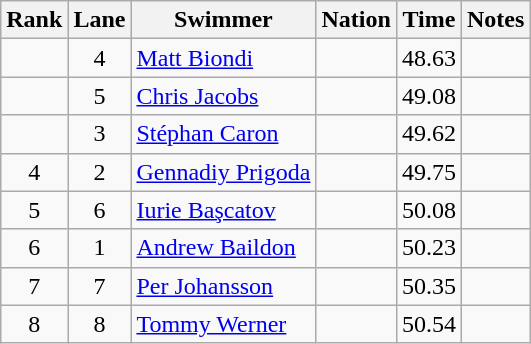<table class="wikitable sortable" style="text-align:center">
<tr>
<th>Rank</th>
<th>Lane</th>
<th>Swimmer</th>
<th>Nation</th>
<th>Time</th>
<th>Notes</th>
</tr>
<tr>
<td></td>
<td>4</td>
<td align=left><a href='#'>Matt Biondi</a></td>
<td align=left></td>
<td>48.63</td>
<td></td>
</tr>
<tr>
<td></td>
<td>5</td>
<td align=left><a href='#'>Chris Jacobs</a></td>
<td align=left></td>
<td>49.08</td>
<td></td>
</tr>
<tr>
<td></td>
<td>3</td>
<td align=left><a href='#'>Stéphan Caron</a></td>
<td align=left></td>
<td>49.62</td>
<td></td>
</tr>
<tr>
<td>4</td>
<td>2</td>
<td align=left><a href='#'>Gennadiy Prigoda</a></td>
<td align=left></td>
<td>49.75</td>
<td></td>
</tr>
<tr>
<td>5</td>
<td>6</td>
<td align=left><a href='#'>Iurie Başcatov</a></td>
<td align=left></td>
<td>50.08</td>
<td></td>
</tr>
<tr>
<td>6</td>
<td>1</td>
<td align=left><a href='#'>Andrew Baildon</a></td>
<td align=left></td>
<td>50.23</td>
<td></td>
</tr>
<tr>
<td>7</td>
<td>7</td>
<td align=left><a href='#'>Per Johansson</a></td>
<td align=left></td>
<td>50.35</td>
<td></td>
</tr>
<tr>
<td>8</td>
<td>8</td>
<td align=left><a href='#'>Tommy Werner</a></td>
<td align=left></td>
<td>50.54</td>
<td></td>
</tr>
</table>
